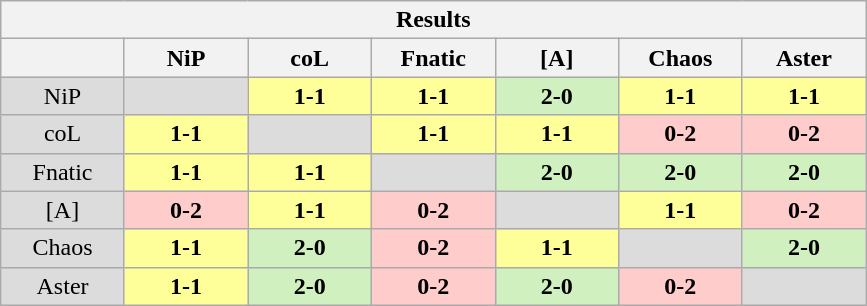<table class="wikitable" style="text-align: center;">
<tr>
<th colspan=15>Results</th>
</tr>
<tr>
<th width="75px"></th>
<th width="75px">NiP</th>
<th width="75px">coL</th>
<th width="75px">Fnatic</th>
<th width="75px">[A]</th>
<th width="75px">Chaos</th>
<th width="75px">Aster</th>
</tr>
<tr>
<td style="background: #DCDCDC;">NiP</td>
<td style="background: #DCDCDC;"></td>
<td style="background: #FFFF99;"><strong>1-1</strong></td>
<td style="background: #FFFF99;"><strong>1-1</strong></td>
<td style="background: #D0F0C0;"><strong>2-0</strong></td>
<td style="background: #FFFF99;"><strong>1-1</strong></td>
<td style="background: #FFFF99;"><strong>1-1</strong></td>
</tr>
<tr>
<td style="background: #DCDCDC;">coL</td>
<td style="background: #FFFF99;"><strong>1-1</strong></td>
<td style="background: #DCDCDC;"></td>
<td style="background: #FFFF99;"><strong>1-1</strong></td>
<td style="background: #FFFF99;"><strong>1-1</strong></td>
<td style="background: #FFCCCC;"><strong>0-2</strong></td>
<td style="background: #FFCCCC;"><strong>0-2</strong></td>
</tr>
<tr>
<td style="background: #DCDCDC;">Fnatic</td>
<td style="background: #FFFF99;"><strong>1-1</strong></td>
<td style="background: #FFFF99;"><strong>1-1</strong></td>
<td style="background: #DCDCDC;"></td>
<td style="background: #D0F0C0;"><strong>2-0</strong></td>
<td style="background: #D0F0C0;"><strong>2-0</strong></td>
<td style="background: #D0F0C0;"><strong>2-0</strong></td>
</tr>
<tr>
<td style="background: #DCDCDC;">[A]</td>
<td style="background: #FFCCCC;"><strong>0-2</strong></td>
<td style="background: #FFFF99;"><strong>1-1</strong></td>
<td style="background: #FFCCCC;"><strong>0-2</strong></td>
<td style="background: #DCDCDC;"></td>
<td style="background: #FFFF99;"><strong>1-1</strong></td>
<td style="background: #FFCCCC;"><strong>0-2</strong></td>
</tr>
<tr>
<td style="background: #DCDCDC;">Chaos</td>
<td style="background: #FFFF99;"><strong>1-1</strong></td>
<td style="background: #D0F0C0;"><strong>2-0</strong></td>
<td style="background: #FFCCCC;"><strong>0-2</strong></td>
<td style="background: #FFFF99;"><strong>1-1</strong></td>
<td style="background: #DCDCDC;"></td>
<td style="background: #D0F0C0;"><strong>2-0</strong></td>
</tr>
<tr>
<td style="background: #DCDCDC;">Aster</td>
<td style="background: #FFFF99;"><strong>1-1</strong></td>
<td style="background: #D0F0C0;"><strong>2-0</strong></td>
<td style="background: #FFCCCC;"><strong>0-2</strong></td>
<td style="background: #D0F0C0;"><strong>2-0</strong></td>
<td style="background: #FFCCCC;"><strong>0-2</strong></td>
<td style="background: #DCDCDC;"></td>
</tr>
</table>
